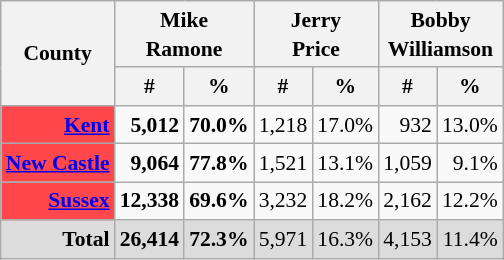<table class="wikitable sortable" style="text-align:right;font-size:90%;line-height:1.3">
<tr>
<th rowspan="2">County</th>
<th colspan="2">Mike<br>Ramone</th>
<th colspan="2">Jerry<br>Price</th>
<th colspan="2">Bobby<br>Williamson</th>
</tr>
<tr>
<th data-sort-type="number" style="text-align:center;">#</th>
<th data-sort-type="number" style="text-align:center;">%</th>
<th data-sort-type="number" style="text-align:center;">#</th>
<th data-sort-type="number" style="text-align:center;">%</th>
<th data-sort-type="number" style="text-align:center;">#</th>
<th data-sort-type="number" style="text-align:center;">%</th>
</tr>
<tr>
<td style="background:#FF474C;"><strong><a href='#'>Kent</a></strong></td>
<td><strong>5,012</strong></td>
<td><strong>70.0%</strong></td>
<td>1,218</td>
<td>17.0%</td>
<td>932</td>
<td>13.0%</td>
</tr>
<tr>
<td style="background:#FF474C;"><strong><a href='#'>New Castle</a></strong></td>
<td><strong>9,064</strong></td>
<td><strong>77.8%</strong></td>
<td>1,521</td>
<td>13.1%</td>
<td>1,059</td>
<td>9.1%</td>
</tr>
<tr>
<td style="background:#FF474C;"><strong><a href='#'>Sussex</a></strong></td>
<td><strong>12,338</strong></td>
<td><strong>69.6%</strong></td>
<td>3,232</td>
<td>18.2%</td>
<td>2,162</td>
<td>12.2%</td>
</tr>
<tr>
<td style="background:#DCDCDC;"><strong>Total</strong></td>
<td style="background:#DCDCDC;"><strong>26,414</strong></td>
<td style="background:#DCDCDC;"><strong>72.3%</strong></td>
<td style="background:#DCDCDC;">5,971</td>
<td style="background:#DCDCDC;">16.3%</td>
<td style="background:#DCDCDC;">4,153</td>
<td style="background:#DCDCDC;">11.4%</td>
</tr>
</table>
